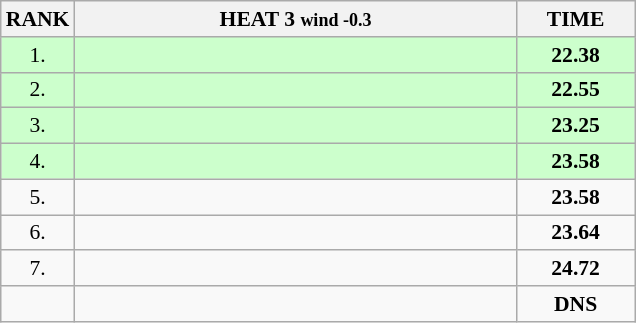<table class="wikitable" style="border-collapse: collapse; font-size: 90%;">
<tr>
<th>RANK</th>
<th style="width: 20em">HEAT 3 <small>wind -0.3</small></th>
<th style="width: 5em">TIME</th>
</tr>
<tr style="background:#ccffcc;">
<td align="center">1.</td>
<td></td>
<td align="center"><strong>22.38</strong></td>
</tr>
<tr style="background:#ccffcc;">
<td align="center">2.</td>
<td></td>
<td align="center"><strong>22.55</strong></td>
</tr>
<tr style="background:#ccffcc;">
<td align="center">3.</td>
<td></td>
<td align="center"><strong>23.25</strong></td>
</tr>
<tr style="background:#ccffcc;">
<td align="center">4.</td>
<td></td>
<td align="center"><strong>23.58</strong></td>
</tr>
<tr>
<td align="center">5.</td>
<td></td>
<td align="center"><strong>23.58</strong></td>
</tr>
<tr>
<td align="center">6.</td>
<td></td>
<td align="center"><strong>23.64</strong></td>
</tr>
<tr>
<td align="center">7.</td>
<td></td>
<td align="center"><strong>24.72</strong></td>
</tr>
<tr>
<td align="center"></td>
<td></td>
<td align="center"><strong>DNS</strong></td>
</tr>
</table>
